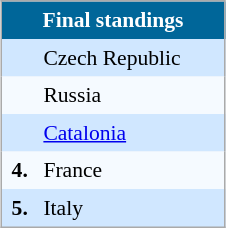<table align=center cellpadding="4" cellspacing="0" style="background: #f9f9f9; border: 1px #aaa solid; border-collapse: collapse; font-size: 90%;" width=150>
<tr align=center bgcolor=#006699 style="color:white;">
<th width=100% colspan=2>Final standings</th>
</tr>
<tr align=center bgcolor=#D0E7FF>
<td></td>
<td align=left> Czech Republic</td>
</tr>
<tr align=center bgcolor=#f5faff>
<td></td>
<td align=left> Russia</td>
</tr>
<tr align=center bgcolor=#D0E7FF>
<td></td>
<td align=left> <a href='#'>Catalonia</a></td>
</tr>
<tr align=center bgcolor=#f5faff>
<td><strong>4.</strong></td>
<td align=left> France</td>
</tr>
<tr align=center bgcolor=#D0E7FF>
<td><strong>5.</strong></td>
<td align=left> Italy</td>
</tr>
</table>
